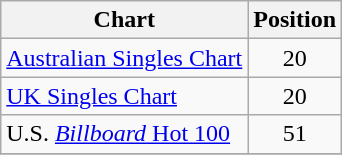<table class="wikitable">
<tr>
<th>Chart</th>
<th>Position</th>
</tr>
<tr>
<td><a href='#'>Australian Singles Chart</a></td>
<td align="center">20</td>
</tr>
<tr>
<td><a href='#'>UK Singles Chart</a></td>
<td align="center">20</td>
</tr>
<tr>
<td>U.S. <a href='#'><em>Billboard</em> Hot 100</a></td>
<td align="center">51</td>
</tr>
<tr>
</tr>
</table>
